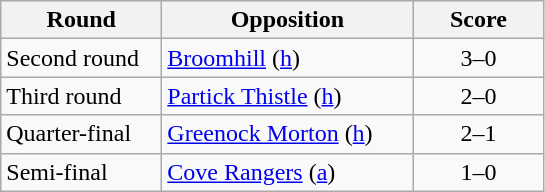<table class="wikitable" >
<tr>
<th width=100>Round</th>
<th width=160>Opposition</th>
<th width=80>Score</th>
</tr>
<tr>
<td>Second round</td>
<td><a href='#'>Broomhill</a> (<a href='#'>h</a>)</td>
<td align=center>3–0</td>
</tr>
<tr>
<td>Third round</td>
<td><a href='#'>Partick Thistle</a> (<a href='#'>h</a>)</td>
<td align=center>2–0</td>
</tr>
<tr>
<td>Quarter-final</td>
<td><a href='#'>Greenock Morton</a> (<a href='#'>h</a>)</td>
<td align=center>2–1</td>
</tr>
<tr>
<td>Semi-final</td>
<td><a href='#'>Cove Rangers</a> (<a href='#'>a</a>)</td>
<td align=center>1–0</td>
</tr>
</table>
